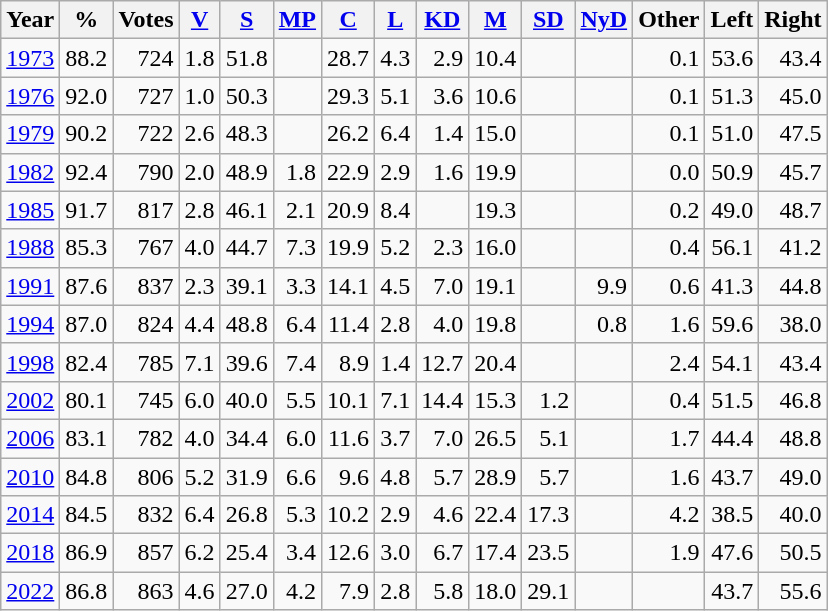<table class="wikitable sortable" style=text-align:right>
<tr>
<th>Year</th>
<th>%</th>
<th>Votes</th>
<th><a href='#'>V</a></th>
<th><a href='#'>S</a></th>
<th><a href='#'>MP</a></th>
<th><a href='#'>C</a></th>
<th><a href='#'>L</a></th>
<th><a href='#'>KD</a></th>
<th><a href='#'>M</a></th>
<th><a href='#'>SD</a></th>
<th><a href='#'>NyD</a></th>
<th>Other</th>
<th>Left</th>
<th>Right</th>
</tr>
<tr>
<td align=left><a href='#'>1973</a></td>
<td>88.2</td>
<td>724</td>
<td>1.8</td>
<td>51.8</td>
<td></td>
<td>28.7</td>
<td>4.3</td>
<td>2.9</td>
<td>10.4</td>
<td></td>
<td></td>
<td>0.1</td>
<td>53.6</td>
<td>43.4</td>
</tr>
<tr>
<td align=left><a href='#'>1976</a></td>
<td>92.0</td>
<td>727</td>
<td>1.0</td>
<td>50.3</td>
<td></td>
<td>29.3</td>
<td>5.1</td>
<td>3.6</td>
<td>10.6</td>
<td></td>
<td></td>
<td>0.1</td>
<td>51.3</td>
<td>45.0</td>
</tr>
<tr>
<td align=left><a href='#'>1979</a></td>
<td>90.2</td>
<td>722</td>
<td>2.6</td>
<td>48.3</td>
<td></td>
<td>26.2</td>
<td>6.4</td>
<td>1.4</td>
<td>15.0</td>
<td></td>
<td></td>
<td>0.1</td>
<td>51.0</td>
<td>47.5</td>
</tr>
<tr>
<td align=left><a href='#'>1982</a></td>
<td>92.4</td>
<td>790</td>
<td>2.0</td>
<td>48.9</td>
<td>1.8</td>
<td>22.9</td>
<td>2.9</td>
<td>1.6</td>
<td>19.9</td>
<td></td>
<td></td>
<td>0.0</td>
<td>50.9</td>
<td>45.7</td>
</tr>
<tr>
<td align=left><a href='#'>1985</a></td>
<td>91.7</td>
<td>817</td>
<td>2.8</td>
<td>46.1</td>
<td>2.1</td>
<td>20.9</td>
<td>8.4</td>
<td></td>
<td>19.3</td>
<td></td>
<td></td>
<td>0.2</td>
<td>49.0</td>
<td>48.7</td>
</tr>
<tr>
<td align=left><a href='#'>1988</a></td>
<td>85.3</td>
<td>767</td>
<td>4.0</td>
<td>44.7</td>
<td>7.3</td>
<td>19.9</td>
<td>5.2</td>
<td>2.3</td>
<td>16.0</td>
<td></td>
<td></td>
<td>0.4</td>
<td>56.1</td>
<td>41.2</td>
</tr>
<tr>
<td align=left><a href='#'>1991</a></td>
<td>87.6</td>
<td>837</td>
<td>2.3</td>
<td>39.1</td>
<td>3.3</td>
<td>14.1</td>
<td>4.5</td>
<td>7.0</td>
<td>19.1</td>
<td></td>
<td>9.9</td>
<td>0.6</td>
<td>41.3</td>
<td>44.8</td>
</tr>
<tr>
<td align=left><a href='#'>1994</a></td>
<td>87.0</td>
<td>824</td>
<td>4.4</td>
<td>48.8</td>
<td>6.4</td>
<td>11.4</td>
<td>2.8</td>
<td>4.0</td>
<td>19.8</td>
<td></td>
<td>0.8</td>
<td>1.6</td>
<td>59.6</td>
<td>38.0</td>
</tr>
<tr>
<td align=left><a href='#'>1998</a></td>
<td>82.4</td>
<td>785</td>
<td>7.1</td>
<td>39.6</td>
<td>7.4</td>
<td>8.9</td>
<td>1.4</td>
<td>12.7</td>
<td>20.4</td>
<td></td>
<td></td>
<td>2.4</td>
<td>54.1</td>
<td>43.4</td>
</tr>
<tr>
<td align=left><a href='#'>2002</a></td>
<td>80.1</td>
<td>745</td>
<td>6.0</td>
<td>40.0</td>
<td>5.5</td>
<td>10.1</td>
<td>7.1</td>
<td>14.4</td>
<td>15.3</td>
<td>1.2</td>
<td></td>
<td>0.4</td>
<td>51.5</td>
<td>46.8</td>
</tr>
<tr>
<td align=left><a href='#'>2006</a></td>
<td>83.1</td>
<td>782</td>
<td>4.0</td>
<td>34.4</td>
<td>6.0</td>
<td>11.6</td>
<td>3.7</td>
<td>7.0</td>
<td>26.5</td>
<td>5.1</td>
<td></td>
<td>1.7</td>
<td>44.4</td>
<td>48.8</td>
</tr>
<tr>
<td align=left><a href='#'>2010</a></td>
<td>84.8</td>
<td>806</td>
<td>5.2</td>
<td>31.9</td>
<td>6.6</td>
<td>9.6</td>
<td>4.8</td>
<td>5.7</td>
<td>28.9</td>
<td>5.7</td>
<td></td>
<td>1.6</td>
<td>43.7</td>
<td>49.0</td>
</tr>
<tr>
<td align=left><a href='#'>2014</a></td>
<td>84.5</td>
<td>832</td>
<td>6.4</td>
<td>26.8</td>
<td>5.3</td>
<td>10.2</td>
<td>2.9</td>
<td>4.6</td>
<td>22.4</td>
<td>17.3</td>
<td></td>
<td>4.2</td>
<td>38.5</td>
<td>40.0</td>
</tr>
<tr>
<td align=left><a href='#'>2018</a></td>
<td>86.9</td>
<td>857</td>
<td>6.2</td>
<td>25.4</td>
<td>3.4</td>
<td>12.6</td>
<td>3.0</td>
<td>6.7</td>
<td>17.4</td>
<td>23.5</td>
<td></td>
<td>1.9</td>
<td>47.6</td>
<td>50.5</td>
</tr>
<tr>
<td align=left><a href='#'>2022</a></td>
<td>86.8</td>
<td>863</td>
<td>4.6</td>
<td>27.0</td>
<td>4.2</td>
<td>7.9</td>
<td>2.8</td>
<td>5.8</td>
<td>18.0</td>
<td>29.1</td>
<td></td>
<td></td>
<td>43.7</td>
<td>55.6</td>
</tr>
</table>
